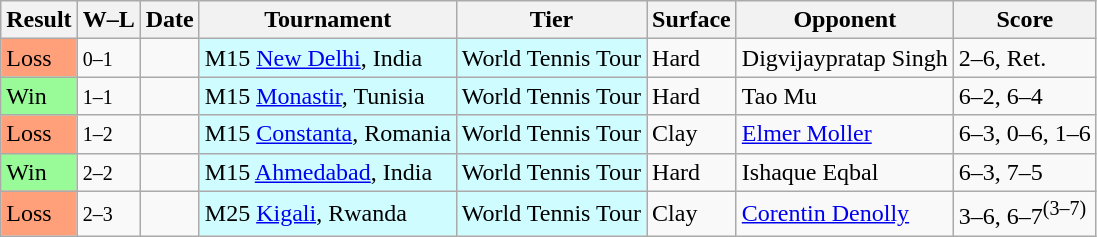<table class="sortable wikitable">
<tr>
<th>Result</th>
<th class="unsortable">W–L</th>
<th>Date</th>
<th>Tournament</th>
<th>Tier</th>
<th>Surface</th>
<th>Opponent</th>
<th class="unsortable">Score</th>
</tr>
<tr>
<td bgcolor=FFA07A>Loss</td>
<td><small>0–1</small></td>
<td></td>
<td style="background:#cffcff;">M15 <a href='#'>New Delhi</a>, India</td>
<td style="background:#cffcff;">World Tennis Tour</td>
<td>Hard</td>
<td> Digvijaypratap Singh</td>
<td>2–6, Ret.</td>
</tr>
<tr>
<td bgcolor=98FB98>Win</td>
<td><small>1–1</small></td>
<td></td>
<td style="background:#cffcff;">M15 <a href='#'>Monastir</a>, Tunisia</td>
<td style="background:#cffcff;">World Tennis Tour</td>
<td>Hard</td>
<td> Tao Mu</td>
<td>6–2, 6–4</td>
</tr>
<tr>
<td bgcolor=FFA07A>Loss</td>
<td><small>1–2</small></td>
<td></td>
<td style="background:#cffcff;">M15 <a href='#'>Constanta</a>, Romania</td>
<td style="background:#cffcff;">World Tennis Tour</td>
<td>Clay</td>
<td> <a href='#'>Elmer Moller</a></td>
<td>6–3, 0–6, 1–6</td>
</tr>
<tr>
<td bgcolor=98FB98>Win</td>
<td><small>2–2</small></td>
<td></td>
<td style="background:#cffcff;">M15 <a href='#'>Ahmedabad</a>, India</td>
<td style="background:#cffcff;">World Tennis Tour</td>
<td>Hard</td>
<td> Ishaque Eqbal</td>
<td>6–3, 7–5</td>
</tr>
<tr>
<td bgcolor=FFA07A>Loss</td>
<td><small>2–3</small></td>
<td></td>
<td style="background:#cffcff;">M25 <a href='#'>Kigali</a>, Rwanda</td>
<td style="background:#cffcff;">World Tennis Tour</td>
<td>Clay</td>
<td> <a href='#'>Corentin Denolly</a></td>
<td>3–6, 6–7<sup>(3–7)</sup></td>
</tr>
</table>
